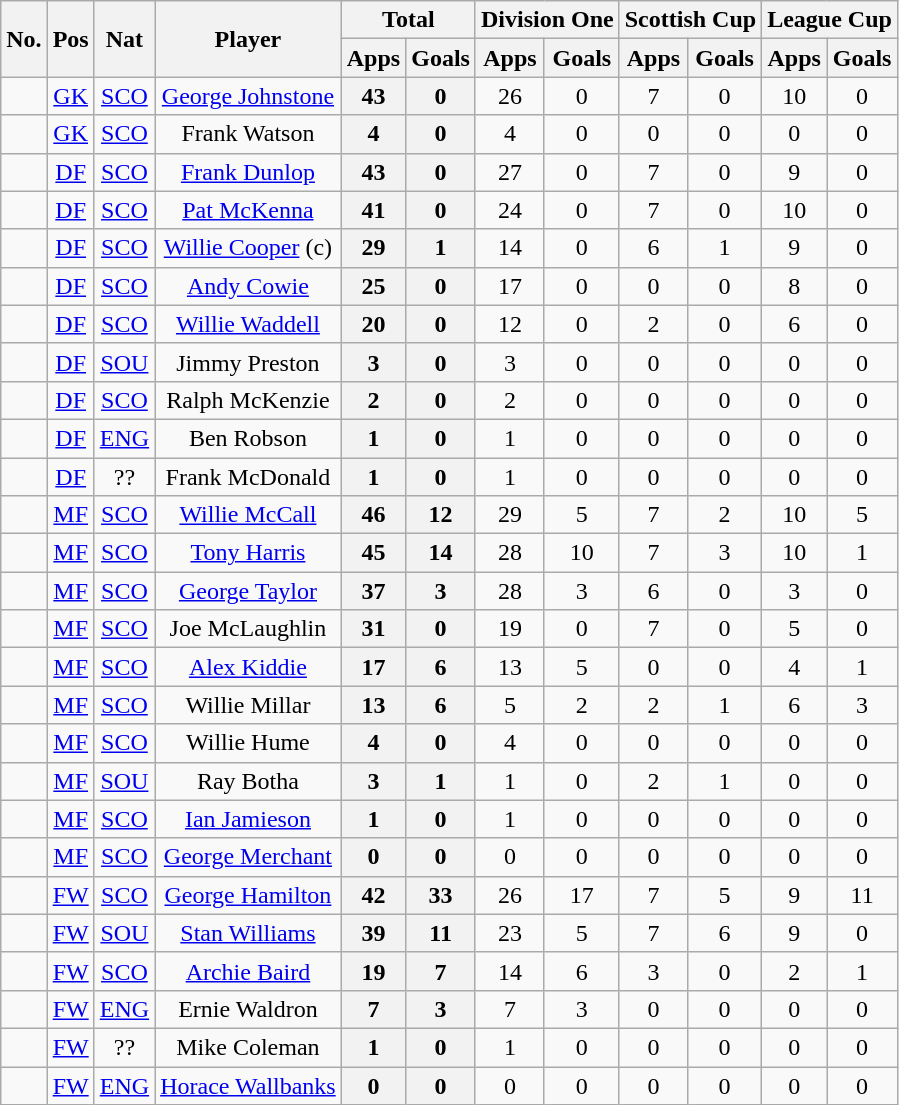<table class="wikitable sortable" style="text-align: center;">
<tr>
<th rowspan="2"><abbr>No.</abbr></th>
<th rowspan="2"><abbr>Pos</abbr></th>
<th rowspan="2"><abbr>Nat</abbr></th>
<th rowspan="2">Player</th>
<th colspan="2">Total</th>
<th colspan="2">Division One</th>
<th colspan="2">Scottish Cup</th>
<th colspan="2">League Cup</th>
</tr>
<tr>
<th>Apps</th>
<th>Goals</th>
<th>Apps</th>
<th>Goals</th>
<th>Apps</th>
<th>Goals</th>
<th>Apps</th>
<th>Goals</th>
</tr>
<tr>
<td></td>
<td><a href='#'>GK</a></td>
<td> <a href='#'>SCO</a></td>
<td><a href='#'>George Johnstone</a></td>
<th>43</th>
<th>0</th>
<td>26</td>
<td>0</td>
<td>7</td>
<td>0</td>
<td>10</td>
<td>0</td>
</tr>
<tr>
<td></td>
<td><a href='#'>GK</a></td>
<td> <a href='#'>SCO</a></td>
<td>Frank Watson</td>
<th>4</th>
<th>0</th>
<td>4</td>
<td>0</td>
<td>0</td>
<td>0</td>
<td>0</td>
<td>0</td>
</tr>
<tr>
<td></td>
<td><a href='#'>DF</a></td>
<td> <a href='#'>SCO</a></td>
<td><a href='#'>Frank Dunlop</a></td>
<th>43</th>
<th>0</th>
<td>27</td>
<td>0</td>
<td>7</td>
<td>0</td>
<td>9</td>
<td>0</td>
</tr>
<tr>
<td></td>
<td><a href='#'>DF</a></td>
<td> <a href='#'>SCO</a></td>
<td><a href='#'>Pat McKenna</a></td>
<th>41</th>
<th>0</th>
<td>24</td>
<td>0</td>
<td>7</td>
<td>0</td>
<td>10</td>
<td>0</td>
</tr>
<tr>
<td></td>
<td><a href='#'>DF</a></td>
<td> <a href='#'>SCO</a></td>
<td><a href='#'>Willie Cooper</a> (c)</td>
<th>29</th>
<th>1</th>
<td>14</td>
<td>0</td>
<td>6</td>
<td>1</td>
<td>9</td>
<td>0</td>
</tr>
<tr>
<td></td>
<td><a href='#'>DF</a></td>
<td> <a href='#'>SCO</a></td>
<td><a href='#'>Andy Cowie</a></td>
<th>25</th>
<th>0</th>
<td>17</td>
<td>0</td>
<td>0</td>
<td>0</td>
<td>8</td>
<td>0</td>
</tr>
<tr>
<td></td>
<td><a href='#'>DF</a></td>
<td> <a href='#'>SCO</a></td>
<td><a href='#'>Willie Waddell</a></td>
<th>20</th>
<th>0</th>
<td>12</td>
<td>0</td>
<td>2</td>
<td>0</td>
<td>6</td>
<td>0</td>
</tr>
<tr>
<td></td>
<td><a href='#'>DF</a></td>
<td> <a href='#'>SOU</a></td>
<td>Jimmy Preston</td>
<th>3</th>
<th>0</th>
<td>3</td>
<td>0</td>
<td>0</td>
<td>0</td>
<td>0</td>
<td>0</td>
</tr>
<tr>
<td></td>
<td><a href='#'>DF</a></td>
<td> <a href='#'>SCO</a></td>
<td>Ralph McKenzie</td>
<th>2</th>
<th>0</th>
<td>2</td>
<td>0</td>
<td>0</td>
<td>0</td>
<td>0</td>
<td>0</td>
</tr>
<tr>
<td></td>
<td><a href='#'>DF</a></td>
<td> <a href='#'>ENG</a></td>
<td>Ben Robson</td>
<th>1</th>
<th>0</th>
<td>1</td>
<td>0</td>
<td>0</td>
<td>0</td>
<td>0</td>
<td>0</td>
</tr>
<tr>
<td></td>
<td><a href='#'>DF</a></td>
<td>??</td>
<td>Frank McDonald</td>
<th>1</th>
<th>0</th>
<td>1</td>
<td>0</td>
<td>0</td>
<td>0</td>
<td>0</td>
<td>0</td>
</tr>
<tr>
<td></td>
<td><a href='#'>MF</a></td>
<td> <a href='#'>SCO</a></td>
<td><a href='#'>Willie McCall</a></td>
<th>46</th>
<th>12</th>
<td>29</td>
<td>5</td>
<td>7</td>
<td>2</td>
<td>10</td>
<td>5</td>
</tr>
<tr>
<td></td>
<td><a href='#'>MF</a></td>
<td> <a href='#'>SCO</a></td>
<td><a href='#'>Tony Harris</a></td>
<th>45</th>
<th>14</th>
<td>28</td>
<td>10</td>
<td>7</td>
<td>3</td>
<td>10</td>
<td>1</td>
</tr>
<tr>
<td></td>
<td><a href='#'>MF</a></td>
<td> <a href='#'>SCO</a></td>
<td><a href='#'>George Taylor</a></td>
<th>37</th>
<th>3</th>
<td>28</td>
<td>3</td>
<td>6</td>
<td>0</td>
<td>3</td>
<td>0</td>
</tr>
<tr>
<td></td>
<td><a href='#'>MF</a></td>
<td> <a href='#'>SCO</a></td>
<td>Joe McLaughlin</td>
<th>31</th>
<th>0</th>
<td>19</td>
<td>0</td>
<td>7</td>
<td>0</td>
<td>5</td>
<td>0</td>
</tr>
<tr>
<td></td>
<td><a href='#'>MF</a></td>
<td> <a href='#'>SCO</a></td>
<td><a href='#'>Alex Kiddie</a></td>
<th>17</th>
<th>6</th>
<td>13</td>
<td>5</td>
<td>0</td>
<td>0</td>
<td>4</td>
<td>1</td>
</tr>
<tr>
<td></td>
<td><a href='#'>MF</a></td>
<td> <a href='#'>SCO</a></td>
<td>Willie Millar</td>
<th>13</th>
<th>6</th>
<td>5</td>
<td>2</td>
<td>2</td>
<td>1</td>
<td>6</td>
<td>3</td>
</tr>
<tr>
<td></td>
<td><a href='#'>MF</a></td>
<td> <a href='#'>SCO</a></td>
<td>Willie Hume</td>
<th>4</th>
<th>0</th>
<td>4</td>
<td>0</td>
<td>0</td>
<td>0</td>
<td>0</td>
<td>0</td>
</tr>
<tr>
<td></td>
<td><a href='#'>MF</a></td>
<td> <a href='#'>SOU</a></td>
<td>Ray Botha</td>
<th>3</th>
<th>1</th>
<td>1</td>
<td>0</td>
<td>2</td>
<td>1</td>
<td>0</td>
<td>0</td>
</tr>
<tr>
<td></td>
<td><a href='#'>MF</a></td>
<td> <a href='#'>SCO</a></td>
<td><a href='#'>Ian Jamieson</a></td>
<th>1</th>
<th>0</th>
<td>1</td>
<td>0</td>
<td>0</td>
<td>0</td>
<td>0</td>
<td>0</td>
</tr>
<tr>
<td></td>
<td><a href='#'>MF</a></td>
<td> <a href='#'>SCO</a></td>
<td><a href='#'>George Merchant</a></td>
<th>0</th>
<th>0</th>
<td>0</td>
<td>0</td>
<td>0</td>
<td>0</td>
<td>0</td>
<td>0</td>
</tr>
<tr>
<td></td>
<td><a href='#'>FW</a></td>
<td> <a href='#'>SCO</a></td>
<td><a href='#'>George Hamilton</a></td>
<th>42</th>
<th>33</th>
<td>26</td>
<td>17</td>
<td>7</td>
<td>5</td>
<td>9</td>
<td>11</td>
</tr>
<tr>
<td></td>
<td><a href='#'>FW</a></td>
<td> <a href='#'>SOU</a></td>
<td><a href='#'>Stan Williams</a></td>
<th>39</th>
<th>11</th>
<td>23</td>
<td>5</td>
<td>7</td>
<td>6</td>
<td>9</td>
<td>0</td>
</tr>
<tr>
<td></td>
<td><a href='#'>FW</a></td>
<td> <a href='#'>SCO</a></td>
<td><a href='#'>Archie Baird</a></td>
<th>19</th>
<th>7</th>
<td>14</td>
<td>6</td>
<td>3</td>
<td>0</td>
<td>2</td>
<td>1</td>
</tr>
<tr>
<td></td>
<td><a href='#'>FW</a></td>
<td> <a href='#'>ENG</a></td>
<td>Ernie Waldron</td>
<th>7</th>
<th>3</th>
<td>7</td>
<td>3</td>
<td>0</td>
<td>0</td>
<td>0</td>
<td>0</td>
</tr>
<tr>
<td></td>
<td><a href='#'>FW</a></td>
<td>??</td>
<td>Mike Coleman</td>
<th>1</th>
<th>0</th>
<td>1</td>
<td>0</td>
<td>0</td>
<td>0</td>
<td>0</td>
<td>0</td>
</tr>
<tr>
<td></td>
<td><a href='#'>FW</a></td>
<td> <a href='#'>ENG</a></td>
<td><a href='#'>Horace Wallbanks</a></td>
<th>0</th>
<th>0</th>
<td>0</td>
<td>0</td>
<td>0</td>
<td>0</td>
<td>0</td>
<td>0</td>
</tr>
</table>
